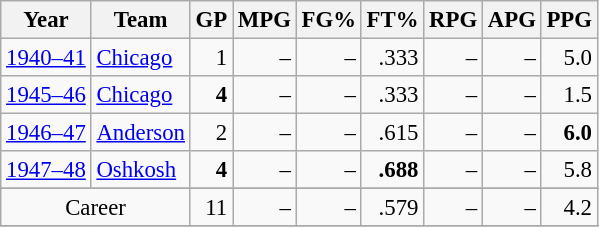<table class="wikitable sortable" style="font-size:95%; text-align:right;">
<tr>
<th>Year</th>
<th>Team</th>
<th>GP</th>
<th>MPG</th>
<th>FG%</th>
<th>FT%</th>
<th>RPG</th>
<th>APG</th>
<th>PPG</th>
</tr>
<tr>
<td style="text-align:left;"><a href='#'>1940–41</a></td>
<td style="text-align:left;"><a href='#'>Chicago</a></td>
<td>1</td>
<td>–</td>
<td>–</td>
<td>.333</td>
<td>–</td>
<td>–</td>
<td>5.0</td>
</tr>
<tr>
<td style="text-align:left;"><a href='#'>1945–46</a></td>
<td style="text-align:left;"><a href='#'>Chicago</a></td>
<td><strong>4</strong></td>
<td>–</td>
<td>–</td>
<td>.333</td>
<td>–</td>
<td>–</td>
<td>1.5</td>
</tr>
<tr>
<td style="text-align:left;"><a href='#'>1946–47</a></td>
<td style="text-align:left;"><a href='#'>Anderson</a></td>
<td>2</td>
<td>–</td>
<td>–</td>
<td>.615</td>
<td>–</td>
<td>–</td>
<td><strong>6.0</strong></td>
</tr>
<tr>
<td style="text-align:left;"><a href='#'>1947–48</a></td>
<td style="text-align:left;"><a href='#'>Oshkosh</a></td>
<td><strong>4</strong></td>
<td>–</td>
<td>–</td>
<td><strong>.688</strong></td>
<td>–</td>
<td>–</td>
<td>5.8</td>
</tr>
<tr>
</tr>
<tr class="sortbottom">
<td style="text-align:center;" colspan="2">Career</td>
<td>11</td>
<td>–</td>
<td>–</td>
<td>.579</td>
<td>–</td>
<td>–</td>
<td>4.2</td>
</tr>
<tr>
</tr>
</table>
